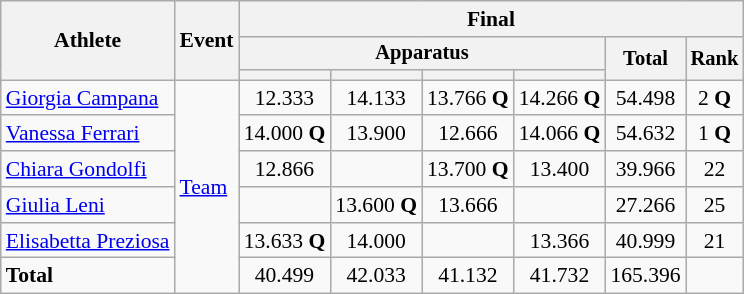<table class="wikitable" style="font-size:90%">
<tr>
<th rowspan=3>Athlete</th>
<th rowspan=3>Event</th>
<th colspan=6>Final</th>
</tr>
<tr style="font-size:95%">
<th colspan=4>Apparatus</th>
<th rowspan=2>Total</th>
<th rowspan=2>Rank</th>
</tr>
<tr style="font-size:95%">
<th></th>
<th></th>
<th></th>
<th></th>
</tr>
<tr align=center>
<td align=left><a href='#'>Giorgia Campana</a></td>
<td align=left rowspan=6><a href='#'>Team</a></td>
<td>12.333</td>
<td>14.133</td>
<td>13.766 <strong>Q</strong></td>
<td>14.266 <strong>Q</strong></td>
<td>54.498</td>
<td>2 <strong>Q</strong></td>
</tr>
<tr align=center>
<td align=left><a href='#'>Vanessa Ferrari</a></td>
<td>14.000 <strong>Q</strong></td>
<td>13.900</td>
<td>12.666</td>
<td>14.066 <strong>Q</strong></td>
<td>54.632</td>
<td>1 <strong>Q</strong></td>
</tr>
<tr align=center>
<td align=left><a href='#'>Chiara Gondolfi</a></td>
<td>12.866</td>
<td></td>
<td>13.700 <strong>Q</strong></td>
<td>13.400</td>
<td>39.966</td>
<td>22</td>
</tr>
<tr align=center>
<td align=left><a href='#'>Giulia Leni</a></td>
<td></td>
<td>13.600 <strong>Q</strong></td>
<td>13.666</td>
<td></td>
<td>27.266</td>
<td>25</td>
</tr>
<tr align=center>
<td align=left><a href='#'>Elisabetta Preziosa</a></td>
<td>13.633 <strong>Q</strong></td>
<td>14.000</td>
<td></td>
<td>13.366</td>
<td>40.999</td>
<td>21</td>
</tr>
<tr align=center>
<td align=left><strong>Total</strong></td>
<td>40.499</td>
<td>42.033</td>
<td>41.132</td>
<td>41.732</td>
<td>165.396</td>
<td></td>
</tr>
</table>
